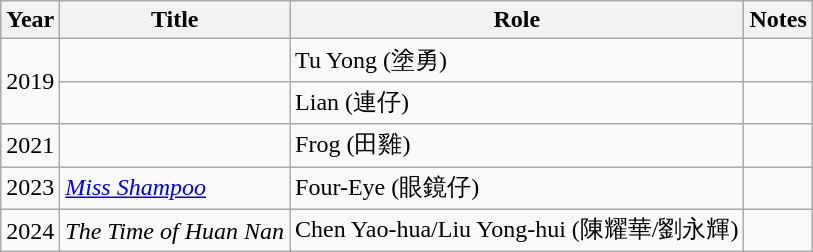<table class="wikitable">
<tr>
<th>Year</th>
<th>Title</th>
<th>Role</th>
<th>Notes</th>
</tr>
<tr>
<td rowspan="2">2019</td>
<td><em></em></td>
<td>Tu Yong (塗勇)</td>
<td></td>
</tr>
<tr>
<td><em></em></td>
<td>Lian (連仔)</td>
<td></td>
</tr>
<tr>
<td>2021</td>
<td><em></em></td>
<td>Frog (田雞)</td>
<td></td>
</tr>
<tr>
<td>2023</td>
<td><em><a href='#'>Miss Shampoo</a></em></td>
<td>Four-Eye (眼鏡仔)</td>
<td></td>
</tr>
<tr>
<td>2024</td>
<td><em>The Time of Huan Nan</em></td>
<td>Chen Yao-hua/Liu Yong-hui (陳耀華/劉永輝)</td>
<td></td>
</tr>
</table>
